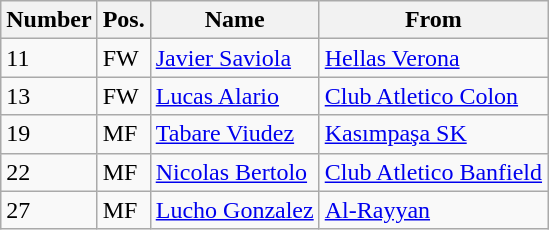<table class="wikitable">
<tr>
<th>Number</th>
<th>Pos.</th>
<th>Name</th>
<th>From</th>
</tr>
<tr>
<td>11</td>
<td>FW</td>
<td> <a href='#'>Javier Saviola</a></td>
<td> <a href='#'>Hellas Verona</a></td>
</tr>
<tr>
<td>13</td>
<td>FW</td>
<td> <a href='#'>Lucas Alario</a></td>
<td> <a href='#'>Club Atletico Colon</a></td>
</tr>
<tr>
<td>19</td>
<td>MF</td>
<td> <a href='#'>Tabare Viudez</a></td>
<td> <a href='#'>Kasımpaşa SK</a></td>
</tr>
<tr>
<td>22</td>
<td>MF</td>
<td> <a href='#'>Nicolas Bertolo</a></td>
<td> <a href='#'>Club Atletico Banfield</a></td>
</tr>
<tr>
<td>27</td>
<td>MF</td>
<td> <a href='#'>Lucho Gonzalez</a></td>
<td> <a href='#'>Al-Rayyan</a></td>
</tr>
</table>
